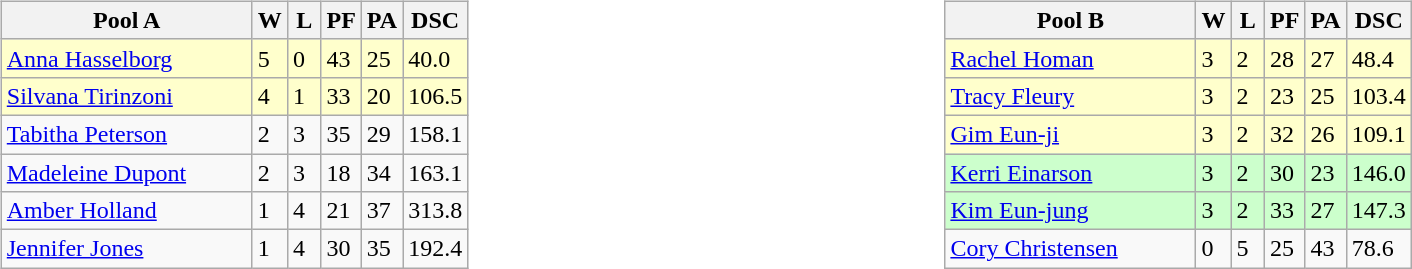<table>
<tr>
<td valign=top width=10%><br><table class=wikitable>
<tr>
<th width=160>Pool A</th>
<th width=15>W</th>
<th width=15>L</th>
<th width=15>PF</th>
<th width=15>PA</th>
<th width=20>DSC</th>
</tr>
<tr bgcolor=#ffffcc>
<td> <a href='#'>Anna Hasselborg</a></td>
<td>5</td>
<td>0</td>
<td>43</td>
<td>25</td>
<td>40.0</td>
</tr>
<tr bgcolor=#ffffcc>
<td> <a href='#'>Silvana Tirinzoni</a></td>
<td>4</td>
<td>1</td>
<td>33</td>
<td>20</td>
<td>106.5</td>
</tr>
<tr>
<td> <a href='#'>Tabitha Peterson</a></td>
<td>2</td>
<td>3</td>
<td>35</td>
<td>29</td>
<td>158.1</td>
</tr>
<tr>
<td> <a href='#'>Madeleine Dupont</a></td>
<td>2</td>
<td>3</td>
<td>18</td>
<td>34</td>
<td>163.1</td>
</tr>
<tr>
<td> <a href='#'>Amber Holland</a></td>
<td>1</td>
<td>4</td>
<td>21</td>
<td>37</td>
<td>313.8</td>
</tr>
<tr>
<td> <a href='#'>Jennifer Jones</a></td>
<td>1</td>
<td>4</td>
<td>30</td>
<td>35</td>
<td>192.4</td>
</tr>
</table>
</td>
<td valign=top width=10%><br><table class=wikitable>
<tr>
<th width=160>Pool B</th>
<th width=15>W</th>
<th width=15>L</th>
<th width=15>PF</th>
<th width=15>PA</th>
<th width=20>DSC</th>
</tr>
<tr bgcolor=#ffffcc>
<td> <a href='#'>Rachel Homan</a></td>
<td>3</td>
<td>2</td>
<td>28</td>
<td>27</td>
<td>48.4</td>
</tr>
<tr bgcolor=#ffffcc>
<td> <a href='#'>Tracy Fleury</a></td>
<td>3</td>
<td>2</td>
<td>23</td>
<td>25</td>
<td>103.4</td>
</tr>
<tr bgcolor=#ffffcc>
<td> <a href='#'>Gim Eun-ji</a></td>
<td>3</td>
<td>2</td>
<td>32</td>
<td>26</td>
<td>109.1</td>
</tr>
<tr bgcolor=#ccffcc>
<td> <a href='#'>Kerri Einarson</a></td>
<td>3</td>
<td>2</td>
<td>30</td>
<td>23</td>
<td>146.0</td>
</tr>
<tr bgcolor=#ccffcc>
<td> <a href='#'>Kim Eun-jung</a></td>
<td>3</td>
<td>2</td>
<td>33</td>
<td>27</td>
<td>147.3</td>
</tr>
<tr>
<td> <a href='#'>Cory Christensen</a></td>
<td>0</td>
<td>5</td>
<td>25</td>
<td>43</td>
<td>78.6</td>
</tr>
</table>
</td>
</tr>
</table>
